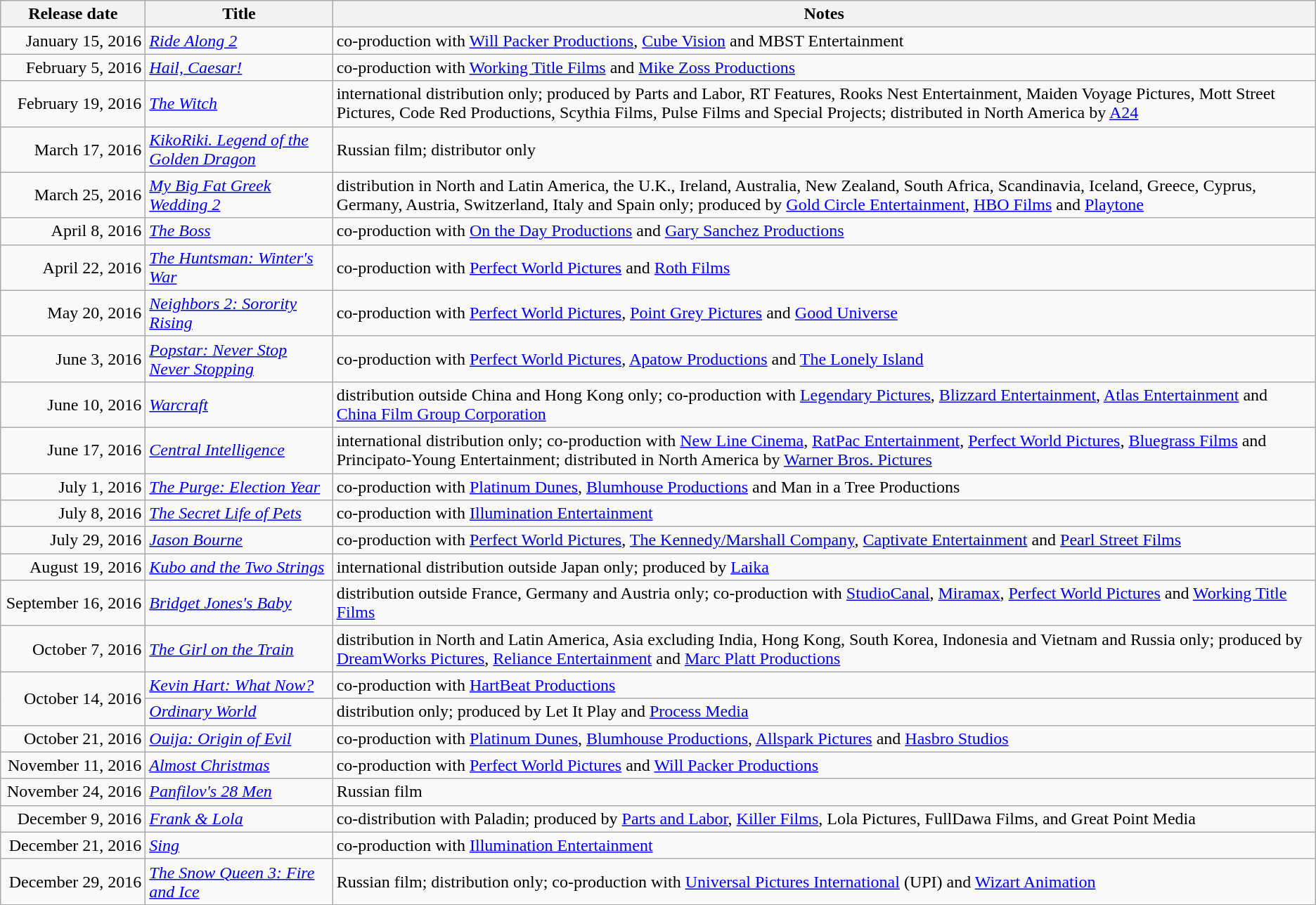<table class="wikitable sortable">
<tr>
<th scope="col" style="width:130px;">Release date</th>
<th>Title</th>
<th>Notes</th>
</tr>
<tr>
<td style="text-align:right;">January 15, 2016</td>
<td><em><a href='#'>Ride Along 2</a></em></td>
<td>co-production with <a href='#'>Will Packer Productions</a>, <a href='#'>Cube Vision</a> and MBST Entertainment</td>
</tr>
<tr>
<td style="text-align:right;">February 5, 2016</td>
<td><em><a href='#'>Hail, Caesar!</a></em></td>
<td>co-production with <a href='#'>Working Title Films</a> and <a href='#'>Mike Zoss Productions</a></td>
</tr>
<tr>
<td style="text-align:right;">February 19, 2016</td>
<td><em><a href='#'>The Witch</a></em></td>
<td>international distribution only; produced by Parts and Labor, RT Features, Rooks Nest Entertainment, Maiden Voyage Pictures, Mott Street Pictures, Code Red Productions, Scythia Films, Pulse Films and Special Projects; distributed in North America by <a href='#'>A24</a></td>
</tr>
<tr>
<td style="text-align:right;">March 17, 2016</td>
<td><em><a href='#'>KikoRiki. Legend of the Golden Dragon</a></em></td>
<td>Russian film; distributor only</td>
</tr>
<tr>
<td style="text-align:right;">March 25, 2016</td>
<td><em><a href='#'>My Big Fat Greek Wedding 2</a></em></td>
<td>distribution in North and Latin America, the U.K., Ireland, Australia, New Zealand, South Africa, Scandinavia, Iceland, Greece, Cyprus, Germany, Austria, Switzerland, Italy and Spain only; produced by <a href='#'>Gold Circle Entertainment</a>, <a href='#'>HBO Films</a> and <a href='#'>Playtone</a></td>
</tr>
<tr>
<td style="text-align:right;">April 8, 2016</td>
<td><em><a href='#'>The Boss</a></em></td>
<td>co-production with <a href='#'>On the Day Productions</a> and <a href='#'>Gary Sanchez Productions</a></td>
</tr>
<tr>
<td style="text-align:right;">April 22, 2016</td>
<td><em><a href='#'>The Huntsman: Winter's War</a></em></td>
<td>co-production with <a href='#'>Perfect World Pictures</a> and <a href='#'>Roth Films</a></td>
</tr>
<tr>
<td style="text-align:right;">May 20, 2016</td>
<td><em><a href='#'>Neighbors 2: Sorority Rising</a></em></td>
<td>co-production with <a href='#'>Perfect World Pictures</a>, <a href='#'>Point Grey Pictures</a> and <a href='#'>Good Universe</a></td>
</tr>
<tr>
<td style="text-align:right;">June 3, 2016</td>
<td><em><a href='#'>Popstar: Never Stop Never Stopping</a></em></td>
<td>co-production with <a href='#'>Perfect World Pictures</a>, <a href='#'>Apatow Productions</a> and <a href='#'>The Lonely Island</a></td>
</tr>
<tr>
<td style="text-align:right;">June 10, 2016</td>
<td><em><a href='#'>Warcraft</a></em></td>
<td>distribution outside China and Hong Kong only; co-production with <a href='#'>Legendary Pictures</a>, <a href='#'>Blizzard Entertainment</a>, <a href='#'>Atlas Entertainment</a> and <a href='#'>China Film Group Corporation</a></td>
</tr>
<tr>
<td style="text-align:right;">June 17, 2016</td>
<td><em><a href='#'>Central Intelligence</a></em></td>
<td>international distribution only; co-production with <a href='#'>New Line Cinema</a>, <a href='#'>RatPac Entertainment</a>, <a href='#'>Perfect World Pictures</a>, <a href='#'>Bluegrass Films</a> and Principato-Young Entertainment; distributed in North America by <a href='#'>Warner Bros. Pictures</a></td>
</tr>
<tr>
<td style="text-align:right;">July 1, 2016</td>
<td><em><a href='#'>The Purge: Election Year</a></em></td>
<td>co-production with <a href='#'>Platinum Dunes</a>, <a href='#'>Blumhouse Productions</a> and Man in a Tree Productions</td>
</tr>
<tr>
<td style="text-align:right;">July 8, 2016</td>
<td><em><a href='#'>The Secret Life of Pets</a></em></td>
<td>co-production with <a href='#'>Illumination Entertainment</a></td>
</tr>
<tr>
<td style="text-align:right;">July 29, 2016</td>
<td><em><a href='#'>Jason Bourne</a></em></td>
<td>co-production with <a href='#'>Perfect World Pictures</a>, <a href='#'>The Kennedy/Marshall Company</a>, <a href='#'>Captivate Entertainment</a> and <a href='#'>Pearl Street Films</a></td>
</tr>
<tr>
<td style="text-align:right;">August 19, 2016</td>
<td><em><a href='#'>Kubo and the Two Strings</a></em></td>
<td>international distribution outside Japan only; produced by <a href='#'>Laika</a></td>
</tr>
<tr>
<td style="text-align:right;">September 16, 2016</td>
<td><em><a href='#'>Bridget Jones's Baby</a></em></td>
<td>distribution outside France, Germany and Austria only; co-production with <a href='#'>StudioCanal</a>, <a href='#'>Miramax</a>, <a href='#'>Perfect World Pictures</a> and <a href='#'>Working Title Films</a></td>
</tr>
<tr>
<td style="text-align:right;">October 7, 2016</td>
<td><em><a href='#'>The Girl on the Train</a></em></td>
<td>distribution in North and Latin America, Asia excluding India, Hong Kong, South Korea, Indonesia and Vietnam and Russia only; produced by <a href='#'>DreamWorks Pictures</a>, <a href='#'>Reliance Entertainment</a> and <a href='#'>Marc Platt Productions</a></td>
</tr>
<tr>
<td style="text-align:right;" rowspan="2">October 14, 2016</td>
<td><em><a href='#'>Kevin Hart: What Now?</a></em></td>
<td>co-production with <a href='#'>HartBeat Productions</a></td>
</tr>
<tr>
<td><em><a href='#'>Ordinary World</a></em></td>
<td>distribution only; produced by Let It Play and <a href='#'>Process Media</a></td>
</tr>
<tr>
<td style="text-align:right;">October 21, 2016</td>
<td><em><a href='#'>Ouija: Origin of Evil</a></em></td>
<td>co-production with <a href='#'>Platinum Dunes</a>, <a href='#'>Blumhouse Productions</a>, <a href='#'>Allspark Pictures</a> and <a href='#'>Hasbro Studios</a></td>
</tr>
<tr>
<td style="text-align:right;">November 11, 2016</td>
<td><em><a href='#'>Almost Christmas</a></em></td>
<td>co-production with <a href='#'>Perfect World Pictures</a> and <a href='#'>Will Packer Productions</a></td>
</tr>
<tr>
<td style="text-align:right;">November 24, 2016</td>
<td><em><a href='#'>Panfilov's 28 Men</a></em></td>
<td>Russian film</td>
</tr>
<tr>
<td style="text-align:right;">December 9, 2016</td>
<td><em><a href='#'>Frank & Lola</a></em></td>
<td>co-distribution with Paladin; produced by <a href='#'>Parts and Labor</a>, <a href='#'>Killer Films</a>, Lola Pictures, FullDawa Films, and Great Point Media</td>
</tr>
<tr>
<td style="text-align:right;">December 21, 2016</td>
<td><em><a href='#'>Sing</a></em></td>
<td>co-production with <a href='#'>Illumination Entertainment</a></td>
</tr>
<tr>
<td style="text-align:right;">December 29, 2016</td>
<td><em><a href='#'>The Snow Queen 3: Fire and Ice</a></em></td>
<td>Russian film; distribution only; co-production with <a href='#'>Universal Pictures International</a> (UPI) and <a href='#'>Wizart Animation</a></td>
</tr>
<tr>
</tr>
</table>
